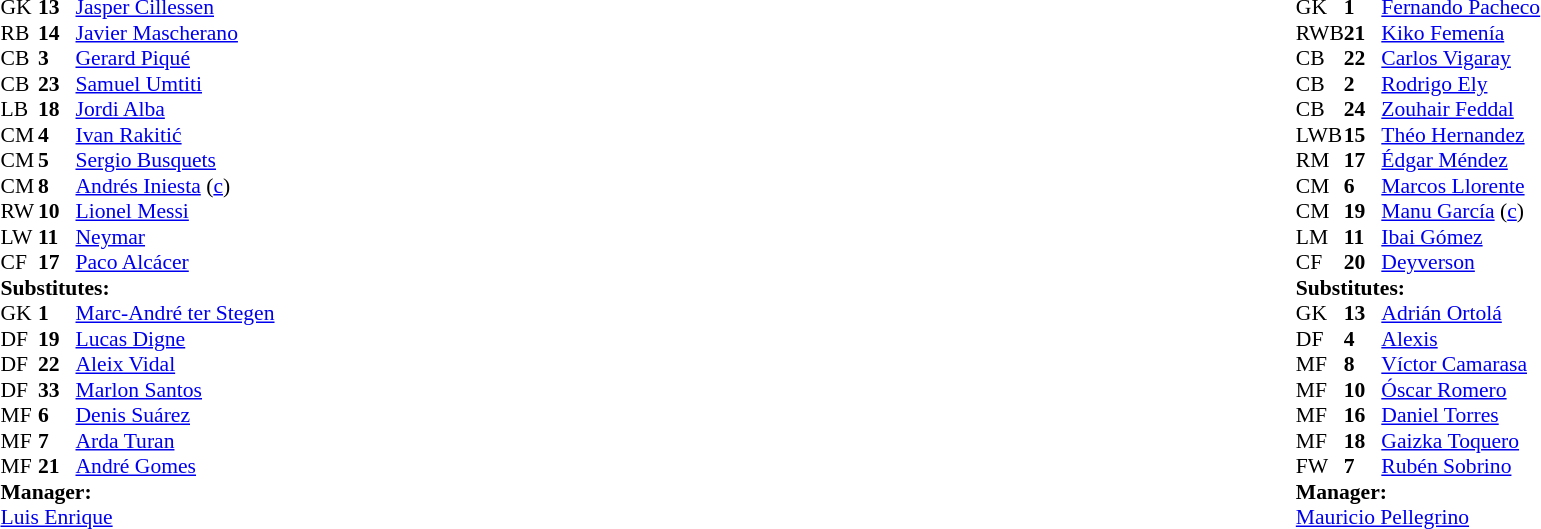<table style="width:100%">
<tr>
<td style="vertical-align:top;width:40%"><br><table style="font-size:90%" cellspacing="0" cellpadding="0">
<tr>
<th width=25></th>
<th width=25></th>
</tr>
<tr>
<td>GK</td>
<td><strong>13</strong></td>
<td> <a href='#'>Jasper Cillessen</a></td>
</tr>
<tr>
<td>RB</td>
<td><strong>14</strong></td>
<td> <a href='#'>Javier Mascherano</a></td>
<td></td>
<td></td>
</tr>
<tr>
<td>CB</td>
<td><strong>3</strong></td>
<td> <a href='#'>Gerard Piqué</a></td>
</tr>
<tr>
<td>CB</td>
<td><strong>23</strong></td>
<td> <a href='#'>Samuel Umtiti</a></td>
<td></td>
</tr>
<tr>
<td>LB</td>
<td><strong>18</strong></td>
<td> <a href='#'>Jordi Alba</a></td>
</tr>
<tr>
<td>CM</td>
<td><strong>4</strong></td>
<td> <a href='#'>Ivan Rakitić</a></td>
<td></td>
<td></td>
</tr>
<tr>
<td>CM</td>
<td><strong>5</strong></td>
<td> <a href='#'>Sergio Busquets</a></td>
</tr>
<tr>
<td>CM</td>
<td><strong>8</strong></td>
<td> <a href='#'>Andrés Iniesta</a> (<a href='#'>c</a>)</td>
<td></td>
</tr>
<tr>
<td>RW</td>
<td><strong>10</strong></td>
<td> <a href='#'>Lionel Messi</a></td>
<td></td>
</tr>
<tr>
<td>LW</td>
<td><strong>11</strong></td>
<td> <a href='#'>Neymar</a></td>
</tr>
<tr>
<td>CF</td>
<td><strong>17</strong></td>
<td> <a href='#'>Paco Alcácer</a></td>
</tr>
<tr>
<td colspan=4><strong>Substitutes:</strong></td>
</tr>
<tr>
<td>GK</td>
<td><strong>1</strong></td>
<td> <a href='#'>Marc-André ter Stegen</a></td>
</tr>
<tr>
<td>DF</td>
<td><strong>19</strong></td>
<td> <a href='#'>Lucas Digne</a></td>
</tr>
<tr>
<td>DF</td>
<td><strong>22</strong></td>
<td> <a href='#'>Aleix Vidal</a></td>
<td></td>
<td></td>
</tr>
<tr>
<td>DF</td>
<td><strong>33</strong></td>
<td> <a href='#'>Marlon Santos</a></td>
</tr>
<tr>
<td>MF</td>
<td><strong>6</strong></td>
<td> <a href='#'>Denis Suárez</a></td>
</tr>
<tr>
<td>MF</td>
<td><strong>7</strong></td>
<td> <a href='#'>Arda Turan</a></td>
</tr>
<tr>
<td>MF</td>
<td><strong>21</strong></td>
<td> <a href='#'>André Gomes</a></td>
<td></td>
<td></td>
</tr>
<tr>
<td colspan=4><strong>Manager:</strong></td>
</tr>
<tr>
<td colspan="4"> <a href='#'>Luis Enrique</a></td>
</tr>
</table>
</td>
<td style="vertical-align:top"></td>
<td style="vertical-align:top; width:50%"><br><table cellspacing="0" cellpadding="0" style="font-size:90%; margin:auto">
<tr>
<th width=25></th>
<th width=25></th>
</tr>
<tr>
<td>GK</td>
<td><strong>1</strong></td>
<td> <a href='#'>Fernando Pacheco</a></td>
</tr>
<tr>
<td>RWB</td>
<td><strong>21</strong></td>
<td> <a href='#'>Kiko Femenía</a></td>
</tr>
<tr>
<td>CB</td>
<td><strong>22</strong></td>
<td> <a href='#'>Carlos Vigaray</a></td>
</tr>
<tr>
<td>CB</td>
<td><strong>2</strong></td>
<td> <a href='#'>Rodrigo Ely</a></td>
<td></td>
</tr>
<tr>
<td>CB</td>
<td><strong>24</strong></td>
<td> <a href='#'>Zouhair Feddal</a></td>
</tr>
<tr>
<td>LWB</td>
<td><strong>15</strong></td>
<td> <a href='#'>Théo Hernandez</a></td>
<td></td>
<td></td>
</tr>
<tr>
<td>RM</td>
<td><strong>17</strong></td>
<td> <a href='#'>Édgar Méndez</a></td>
<td></td>
<td></td>
</tr>
<tr>
<td>CM</td>
<td><strong>6</strong></td>
<td> <a href='#'>Marcos Llorente</a></td>
</tr>
<tr>
<td>CM</td>
<td><strong>19</strong></td>
<td> <a href='#'>Manu García</a> (<a href='#'>c</a>)</td>
<td></td>
</tr>
<tr>
<td>LM</td>
<td><strong>11</strong></td>
<td> <a href='#'>Ibai Gómez</a></td>
<td></td>
<td></td>
</tr>
<tr>
<td>CF</td>
<td><strong>20</strong></td>
<td> <a href='#'>Deyverson</a></td>
<td></td>
</tr>
<tr>
<td colspan=4><strong>Substitutes:</strong></td>
</tr>
<tr>
<td>GK</td>
<td><strong>13</strong></td>
<td> <a href='#'>Adrián Ortolá</a></td>
</tr>
<tr>
<td>DF</td>
<td><strong>4</strong></td>
<td> <a href='#'>Alexis</a></td>
</tr>
<tr>
<td>MF</td>
<td><strong>8</strong></td>
<td> <a href='#'>Víctor Camarasa</a></td>
<td></td>
<td></td>
</tr>
<tr>
<td>MF</td>
<td><strong>10</strong></td>
<td> <a href='#'>Óscar Romero</a></td>
<td></td>
<td></td>
</tr>
<tr>
<td>MF</td>
<td><strong>16</strong></td>
<td> <a href='#'>Daniel Torres</a></td>
</tr>
<tr>
<td>MF</td>
<td><strong>18</strong></td>
<td> <a href='#'>Gaizka Toquero</a></td>
</tr>
<tr>
<td>FW</td>
<td><strong>7</strong></td>
<td> <a href='#'>Rubén Sobrino</a></td>
<td></td>
<td></td>
</tr>
<tr>
<td colspan=4><strong>Manager:</strong></td>
</tr>
<tr>
<td colspan="4"> <a href='#'>Mauricio Pellegrino</a></td>
</tr>
</table>
</td>
</tr>
</table>
